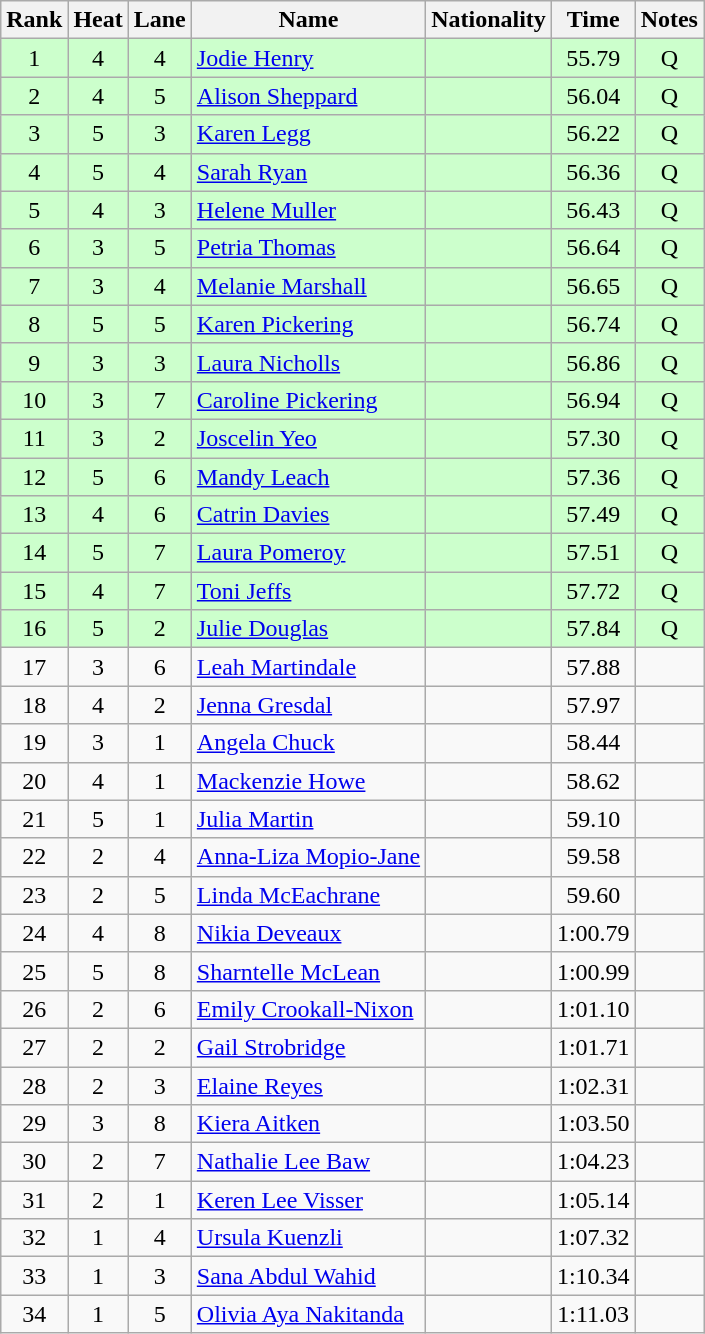<table class="wikitable sortable" style="text-align:center">
<tr>
<th>Rank</th>
<th>Heat</th>
<th>Lane</th>
<th>Name</th>
<th>Nationality</th>
<th>Time</th>
<th>Notes</th>
</tr>
<tr bgcolor=ccffcc>
<td>1</td>
<td>4</td>
<td>4</td>
<td align=left><a href='#'>Jodie Henry</a></td>
<td align=left></td>
<td>55.79</td>
<td>Q</td>
</tr>
<tr bgcolor=ccffcc>
<td>2</td>
<td>4</td>
<td>5</td>
<td align=left><a href='#'>Alison Sheppard</a></td>
<td align=left></td>
<td>56.04</td>
<td>Q</td>
</tr>
<tr bgcolor=ccffcc>
<td>3</td>
<td>5</td>
<td>3</td>
<td align=left><a href='#'>Karen Legg</a></td>
<td align=left></td>
<td>56.22</td>
<td>Q</td>
</tr>
<tr bgcolor=ccffcc>
<td>4</td>
<td>5</td>
<td>4</td>
<td align=left><a href='#'>Sarah Ryan</a></td>
<td align=left></td>
<td>56.36</td>
<td>Q</td>
</tr>
<tr bgcolor=ccffcc>
<td>5</td>
<td>4</td>
<td>3</td>
<td align=left><a href='#'>Helene Muller</a></td>
<td align=left></td>
<td>56.43</td>
<td>Q</td>
</tr>
<tr bgcolor=ccffcc>
<td>6</td>
<td>3</td>
<td>5</td>
<td align=left><a href='#'>Petria Thomas</a></td>
<td align=left></td>
<td>56.64</td>
<td>Q</td>
</tr>
<tr bgcolor=ccffcc>
<td>7</td>
<td>3</td>
<td>4</td>
<td align=left><a href='#'>Melanie Marshall</a></td>
<td align=left></td>
<td>56.65</td>
<td>Q</td>
</tr>
<tr bgcolor=ccffcc>
<td>8</td>
<td>5</td>
<td>5</td>
<td align=left><a href='#'>Karen Pickering</a></td>
<td align=left></td>
<td>56.74</td>
<td>Q</td>
</tr>
<tr bgcolor=ccffcc>
<td>9</td>
<td>3</td>
<td>3</td>
<td align=left><a href='#'>Laura Nicholls</a></td>
<td align=left></td>
<td>56.86</td>
<td>Q</td>
</tr>
<tr bgcolor=ccffcc>
<td>10</td>
<td>3</td>
<td>7</td>
<td align=left><a href='#'>Caroline Pickering</a></td>
<td align=left></td>
<td>56.94</td>
<td>Q</td>
</tr>
<tr bgcolor=ccffcc>
<td>11</td>
<td>3</td>
<td>2</td>
<td align=left><a href='#'>Joscelin Yeo</a></td>
<td align=left></td>
<td>57.30</td>
<td>Q</td>
</tr>
<tr bgcolor=ccffcc>
<td>12</td>
<td>5</td>
<td>6</td>
<td align=left><a href='#'>Mandy Leach</a></td>
<td align=left></td>
<td>57.36</td>
<td>Q</td>
</tr>
<tr bgcolor=ccffcc>
<td>13</td>
<td>4</td>
<td>6</td>
<td align=left><a href='#'>Catrin Davies</a></td>
<td align=left></td>
<td>57.49</td>
<td>Q</td>
</tr>
<tr bgcolor=ccffcc>
<td>14</td>
<td>5</td>
<td>7</td>
<td align=left><a href='#'>Laura Pomeroy</a></td>
<td align=left></td>
<td>57.51</td>
<td>Q</td>
</tr>
<tr bgcolor=ccffcc>
<td>15</td>
<td>4</td>
<td>7</td>
<td align=left><a href='#'>Toni Jeffs</a></td>
<td align=left></td>
<td>57.72</td>
<td>Q</td>
</tr>
<tr bgcolor=ccffcc>
<td>16</td>
<td>5</td>
<td>2</td>
<td align=left><a href='#'>Julie Douglas</a></td>
<td align=left></td>
<td>57.84</td>
<td>Q</td>
</tr>
<tr>
<td>17</td>
<td>3</td>
<td>6</td>
<td align=left><a href='#'>Leah Martindale</a></td>
<td align=left></td>
<td>57.88</td>
<td></td>
</tr>
<tr>
<td>18</td>
<td>4</td>
<td>2</td>
<td align=left><a href='#'>Jenna Gresdal</a></td>
<td align=left></td>
<td>57.97</td>
<td></td>
</tr>
<tr>
<td>19</td>
<td>3</td>
<td>1</td>
<td align=left><a href='#'>Angela Chuck</a></td>
<td align=left></td>
<td>58.44</td>
<td></td>
</tr>
<tr>
<td>20</td>
<td>4</td>
<td>1</td>
<td align=left><a href='#'>Mackenzie Howe</a></td>
<td align=left></td>
<td>58.62</td>
<td></td>
</tr>
<tr>
<td>21</td>
<td>5</td>
<td>1</td>
<td align=left><a href='#'>Julia Martin</a></td>
<td align=left></td>
<td>59.10</td>
<td></td>
</tr>
<tr>
<td>22</td>
<td>2</td>
<td>4</td>
<td align=left><a href='#'>Anna-Liza Mopio-Jane</a></td>
<td align=left></td>
<td>59.58</td>
<td></td>
</tr>
<tr>
<td>23</td>
<td>2</td>
<td>5</td>
<td align=left><a href='#'>Linda McEachrane</a></td>
<td align=left></td>
<td>59.60</td>
<td></td>
</tr>
<tr>
<td>24</td>
<td>4</td>
<td>8</td>
<td align=left><a href='#'>Nikia Deveaux</a></td>
<td align=left></td>
<td>1:00.79</td>
<td></td>
</tr>
<tr>
<td>25</td>
<td>5</td>
<td>8</td>
<td align=left><a href='#'>Sharntelle McLean</a></td>
<td align=left></td>
<td>1:00.99</td>
<td></td>
</tr>
<tr>
<td>26</td>
<td>2</td>
<td>6</td>
<td align=left><a href='#'>Emily Crookall-Nixon</a></td>
<td align=left></td>
<td>1:01.10</td>
<td></td>
</tr>
<tr>
<td>27</td>
<td>2</td>
<td>2</td>
<td align=left><a href='#'>Gail Strobridge</a></td>
<td align=left></td>
<td>1:01.71</td>
<td></td>
</tr>
<tr>
<td>28</td>
<td>2</td>
<td>3</td>
<td align=left><a href='#'>Elaine Reyes</a></td>
<td align=left></td>
<td>1:02.31</td>
<td></td>
</tr>
<tr>
<td>29</td>
<td>3</td>
<td>8</td>
<td align=left><a href='#'>Kiera Aitken</a></td>
<td align=left></td>
<td>1:03.50</td>
<td></td>
</tr>
<tr>
<td>30</td>
<td>2</td>
<td>7</td>
<td align=left><a href='#'>Nathalie Lee Baw</a></td>
<td align=left></td>
<td>1:04.23</td>
<td></td>
</tr>
<tr>
<td>31</td>
<td>2</td>
<td>1</td>
<td align=left><a href='#'>Keren Lee Visser</a></td>
<td align=left></td>
<td>1:05.14</td>
<td></td>
</tr>
<tr>
<td>32</td>
<td>1</td>
<td>4</td>
<td align=left><a href='#'>Ursula Kuenzli</a></td>
<td align=left></td>
<td>1:07.32</td>
<td></td>
</tr>
<tr>
<td>33</td>
<td>1</td>
<td>3</td>
<td align=left><a href='#'>Sana Abdul Wahid</a></td>
<td align=left></td>
<td>1:10.34</td>
<td></td>
</tr>
<tr>
<td>34</td>
<td>1</td>
<td>5</td>
<td align=left><a href='#'>Olivia Aya Nakitanda</a></td>
<td align=left></td>
<td>1:11.03</td>
<td></td>
</tr>
</table>
